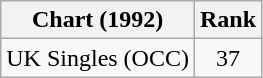<table class="wikitable">
<tr>
<th>Chart (1992)</th>
<th>Rank</th>
</tr>
<tr>
<td>UK Singles (OCC)</td>
<td style="text-align:center;">37</td>
</tr>
</table>
